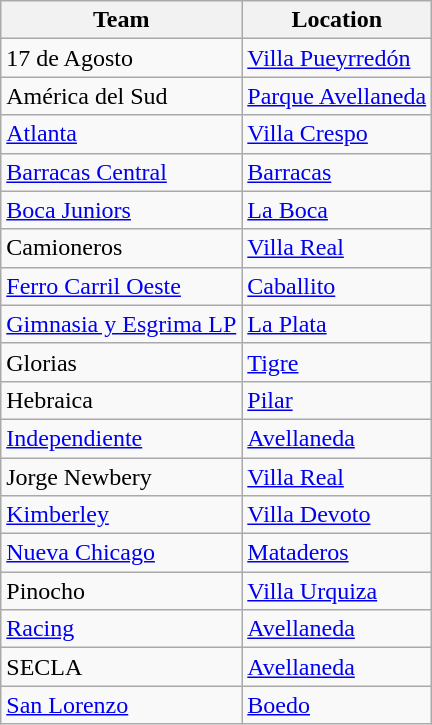<table class="wikitable sortable" style="text-align: left;">
<tr>
<th>Team</th>
<th>Location</th>
</tr>
<tr>
<td>17 de Agosto</td>
<td> <a href='#'>Villa Pueyrredón</a></td>
</tr>
<tr>
<td>América del Sud</td>
<td> <a href='#'>Parque Avellaneda</a></td>
</tr>
<tr>
<td><a href='#'>Atlanta</a></td>
<td> <a href='#'>Villa Crespo</a></td>
</tr>
<tr>
<td><a href='#'>Barracas Central</a></td>
<td> <a href='#'>Barracas</a></td>
</tr>
<tr>
<td><a href='#'>Boca Juniors</a></td>
<td> <a href='#'>La Boca</a></td>
</tr>
<tr>
<td>Camioneros</td>
<td> <a href='#'>Villa Real</a></td>
</tr>
<tr>
<td><a href='#'>Ferro Carril Oeste</a></td>
<td> <a href='#'>Caballito</a></td>
</tr>
<tr>
<td><a href='#'>Gimnasia y Esgrima LP</a></td>
<td> <a href='#'>La Plata</a></td>
</tr>
<tr>
<td>Glorias</td>
<td> <a href='#'>Tigre</a></td>
</tr>
<tr>
<td>Hebraica</td>
<td> <a href='#'>Pilar</a></td>
</tr>
<tr>
<td><a href='#'>Independiente</a></td>
<td> <a href='#'>Avellaneda</a></td>
</tr>
<tr>
<td>Jorge Newbery</td>
<td> <a href='#'>Villa Real</a></td>
</tr>
<tr>
<td><a href='#'>Kimberley</a></td>
<td> <a href='#'>Villa Devoto</a></td>
</tr>
<tr>
<td><a href='#'>Nueva Chicago</a></td>
<td> <a href='#'>Mataderos</a></td>
</tr>
<tr>
<td>Pinocho</td>
<td> <a href='#'>Villa Urquiza</a></td>
</tr>
<tr>
<td><a href='#'>Racing</a></td>
<td> <a href='#'>Avellaneda</a></td>
</tr>
<tr>
<td>SECLA</td>
<td> <a href='#'>Avellaneda</a></td>
</tr>
<tr>
<td><a href='#'>San Lorenzo</a></td>
<td> <a href='#'>Boedo</a></td>
</tr>
</table>
